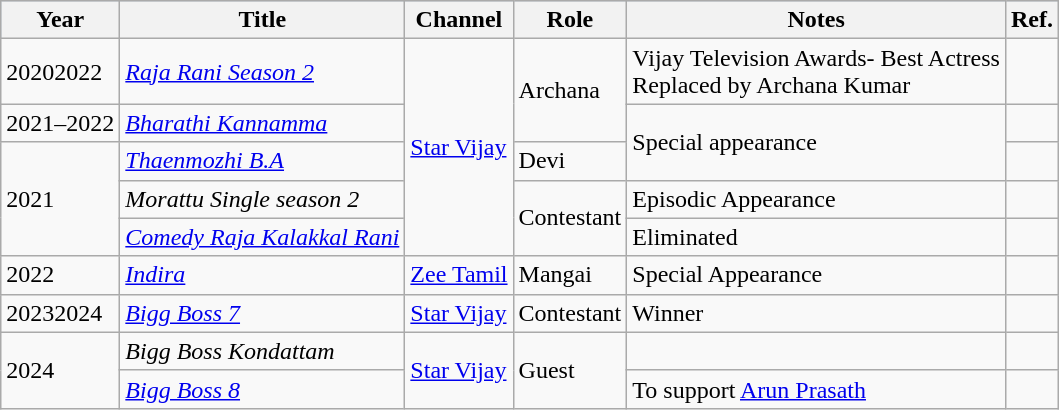<table class="wikitable">
<tr style="background:#b0c4de; text-align:center;">
<th>Year</th>
<th>Title</th>
<th>Channel</th>
<th>Role</th>
<th>Notes</th>
<th>Ref.</th>
</tr>
<tr>
<td>20202022</td>
<td><em><a href='#'>Raja Rani Season 2</a></em></td>
<td rowspan="5"><a href='#'>Star Vijay</a></td>
<td rowspan="2">Archana</td>
<td>Vijay Television Awards- Best Actress <br> Replaced by Archana Kumar</td>
<td></td>
</tr>
<tr>
<td>2021–2022</td>
<td><em><a href='#'>Bharathi Kannamma</a></em></td>
<td rowspan="2">Special appearance</td>
<td></td>
</tr>
<tr>
<td rowspan="3">2021</td>
<td><em><a href='#'>Thaenmozhi B.A</a></em></td>
<td>Devi</td>
<td></td>
</tr>
<tr>
<td><em>Morattu Single season 2</em></td>
<td rowspan="2">Contestant</td>
<td>Episodic Appearance</td>
<td></td>
</tr>
<tr>
<td><em><a href='#'>Comedy Raja Kalakkal Rani</a></em></td>
<td>Eliminated</td>
<td></td>
</tr>
<tr>
<td>2022</td>
<td><em><a href='#'>Indira</a></em></td>
<td><a href='#'>Zee Tamil</a></td>
<td>Mangai</td>
<td>Special Appearance</td>
<td></td>
</tr>
<tr>
<td>20232024</td>
<td><em><a href='#'>Bigg Boss 7</a></em></td>
<td><a href='#'>Star Vijay</a></td>
<td>Contestant</td>
<td>Winner</td>
<td></td>
</tr>
<tr>
<td rowspan="2">2024</td>
<td><em>Bigg Boss Kondattam</em></td>
<td rowspan="2"><a href='#'>Star Vijay</a></td>
<td rowspan=2">Guest</td>
<td></td>
<td></td>
</tr>
<tr>
<td><em><a href='#'>Bigg Boss 8</a></em></td>
<td>To support <a href='#'>Arun Prasath</a></td>
<td></td>
</tr>
</table>
